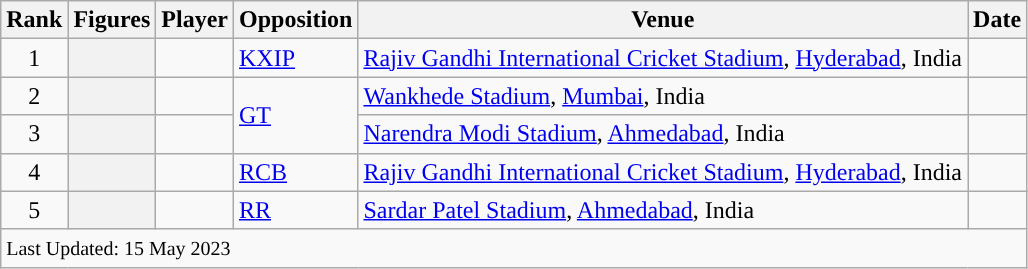<table class="wikitable">
<tr>
<th style="text-align:center;">Rank</th>
<th style="text-align:center;">Figures</th>
<th style="text-align:center;">Player</th>
<th style="text-align:center;">Opposition</th>
<th style="text-align:center;">Venue</th>
<th style="text-align:center;">Date</th>
</tr>
<tr>
<td align=center>1</td>
<th scope=row style=text-align:center;></th>
<td></td>
<td><a href='#'>KXIP</a></td>
<td><a href='#'>Rajiv Gandhi International Cricket Stadium</a>, <a href='#'>Hyderabad</a>, India</td>
<td></td>
</tr>
<tr>
<td align=center>2</td>
<th scope=row style=text-align:center;></th>
<td></td>
<td rowspan=2><a href='#'>GT</a></td>
<td><a href='#'>Wankhede Stadium</a>, <a href='#'>Mumbai</a>, India</td>
<td></td>
</tr>
<tr>
<td align=center>3</td>
<th scope=row style=text-align:center;></th>
<td></td>
<td><a href='#'>Narendra Modi Stadium</a>, <a href='#'>Ahmedabad</a>, India</td>
<td></td>
</tr>
<tr>
<td align=center>4</td>
<th scope=row style=text-align:center;></th>
<td></td>
<td><a href='#'>RCB</a></td>
<td><a href='#'>Rajiv Gandhi International Cricket Stadium</a>, <a href='#'>Hyderabad</a>, India</td>
<td></td>
</tr>
<tr>
<td align=center>5</td>
<th scope=row style=text-align:center;></th>
<td></td>
<td><a href='#'>RR</a></td>
<td><a href='#'>Sardar Patel Stadium</a>, <a href='#'>Ahmedabad</a>, India</td>
<td></td>
</tr>
<tr class=sortbottom>
<td colspan=6><small>Last Updated: 15 May 2023</small></td>
</tr>
</table>
